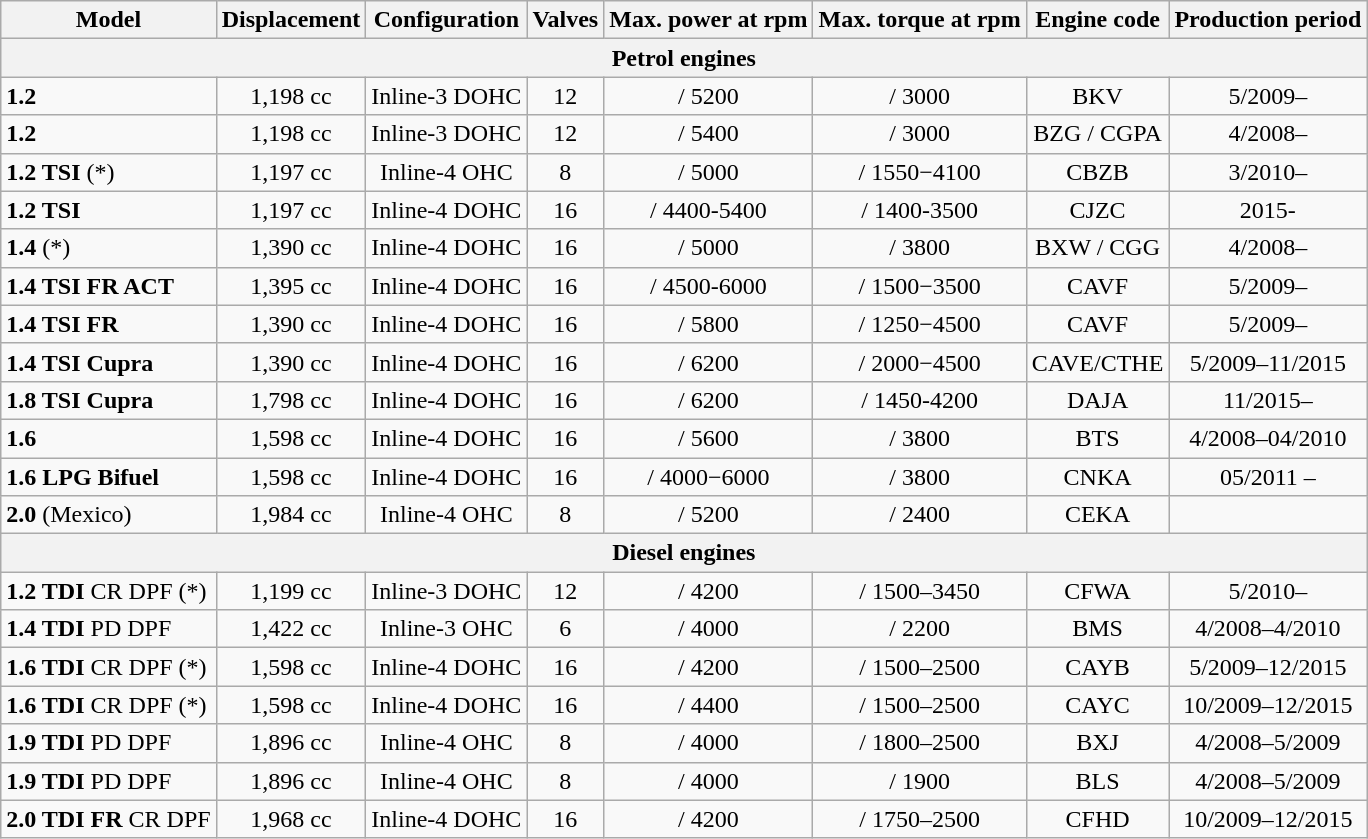<table class="wikitable" style="text-align:center;">
<tr>
<th>Model</th>
<th>Displacement</th>
<th>Configuration</th>
<th>Valves</th>
<th>Max. power at rpm</th>
<th>Max. torque at rpm</th>
<th>Engine code</th>
<th>Production period</th>
</tr>
<tr>
<th colspan="8">Petrol engines</th>
</tr>
<tr>
<td align="left"><strong>1.2</strong></td>
<td>1,198 cc</td>
<td>Inline-3 DOHC</td>
<td>12</td>
<td> / 5200</td>
<td> / 3000</td>
<td>BKV</td>
<td>5/2009–</td>
</tr>
<tr>
<td align="left"><strong>1.2</strong></td>
<td>1,198 cc</td>
<td>Inline-3 DOHC</td>
<td>12</td>
<td> / 5400</td>
<td> / 3000</td>
<td>BZG / CGPA</td>
<td>4/2008–</td>
</tr>
<tr>
<td align="left"><strong>1.2 TSI</strong> (*)</td>
<td>1,197 cc</td>
<td>Inline-4 OHC</td>
<td>8</td>
<td> / 5000</td>
<td> / 1550−4100</td>
<td>CBZB</td>
<td>3/2010–</td>
</tr>
<tr>
<td align="left"><strong>1.2 TSI</strong></td>
<td>1,197 cc</td>
<td>Inline-4 DOHC</td>
<td>16</td>
<td> / 4400-5400</td>
<td> / 1400-3500</td>
<td>CJZC</td>
<td>2015-</td>
</tr>
<tr>
<td align="left"><strong>1.4</strong> (*)</td>
<td>1,390 cc</td>
<td>Inline-4 DOHC</td>
<td>16</td>
<td> / 5000</td>
<td> / 3800</td>
<td>BXW / CGG</td>
<td>4/2008–</td>
</tr>
<tr>
<td align="left"><strong>1.4 TSI FR ACT</strong></td>
<td>1,395 cc</td>
<td>Inline-4 DOHC</td>
<td>16</td>
<td> / 4500-6000</td>
<td> / 1500−3500</td>
<td>CAVF</td>
<td>5/2009–</td>
</tr>
<tr>
<td align="left"><strong>1.4 TSI FR</strong></td>
<td>1,390 cc</td>
<td>Inline-4 DOHC</td>
<td>16</td>
<td> / 5800</td>
<td> / 1250−4500</td>
<td>CAVF</td>
<td>5/2009–</td>
</tr>
<tr>
<td align="left"><strong>1.4 TSI Cupra</strong></td>
<td>1,390 cc</td>
<td>Inline-4 DOHC</td>
<td>16</td>
<td> / 6200</td>
<td> / 2000−4500</td>
<td>CAVE/CTHE</td>
<td>5/2009–11/2015</td>
</tr>
<tr>
<td align="left"><strong>1.8 TSI Cupra </strong></td>
<td>1,798 cc</td>
<td>Inline-4 DOHC</td>
<td>16</td>
<td> / 6200</td>
<td> / 1450-4200</td>
<td>DAJA</td>
<td>11/2015–</td>
</tr>
<tr>
<td align="left"><strong>1.6</strong></td>
<td>1,598 cc</td>
<td>Inline-4 DOHC</td>
<td>16</td>
<td> / 5600</td>
<td> / 3800</td>
<td>BTS</td>
<td>4/2008–04/2010</td>
</tr>
<tr>
<td align="left"><strong>1.6 LPG Bifuel</strong></td>
<td>1,598 cc</td>
<td>Inline-4 DOHC</td>
<td>16</td>
<td>/ 4000−6000</td>
<td> / 3800</td>
<td>CNKA</td>
<td>05/2011 –</td>
</tr>
<tr>
<td align="left"><strong>2.0</strong> (Mexico)</td>
<td>1,984 cc</td>
<td>Inline-4 OHC</td>
<td>8</td>
<td> / 5200</td>
<td> / 2400</td>
<td>CEKA</td>
<td></td>
</tr>
<tr>
<th colspan="8">Diesel engines</th>
</tr>
<tr>
<td align="left"><strong>1.2 TDI</strong> CR DPF (*)</td>
<td>1,199 cc</td>
<td>Inline-3 DOHC</td>
<td>12</td>
<td> / 4200</td>
<td> / 1500–3450</td>
<td>CFWA</td>
<td>5/2010–</td>
</tr>
<tr>
<td align="left"><strong>1.4 TDI</strong> PD DPF</td>
<td>1,422 cc</td>
<td>Inline-3 OHC</td>
<td>6</td>
<td> / 4000</td>
<td> / 2200</td>
<td>BMS</td>
<td>4/2008–4/2010</td>
</tr>
<tr>
<td align="left"><strong>1.6 TDI</strong> CR DPF (*)</td>
<td>1,598 cc</td>
<td>Inline-4 DOHC</td>
<td>16</td>
<td> / 4200</td>
<td> / 1500–2500</td>
<td>CAYB</td>
<td>5/2009–12/2015</td>
</tr>
<tr>
<td align="left"><strong>1.6 TDI</strong> CR DPF (*)</td>
<td>1,598 cc</td>
<td>Inline-4 DOHC</td>
<td>16</td>
<td> / 4400</td>
<td> / 1500–2500</td>
<td>CAYC</td>
<td>10/2009–12/2015</td>
</tr>
<tr>
<td align="left"><strong>1.9 TDI</strong> PD DPF</td>
<td>1,896 cc</td>
<td>Inline-4 OHC</td>
<td>8</td>
<td> / 4000</td>
<td> / 1800–2500</td>
<td>BXJ</td>
<td>4/2008–5/2009</td>
</tr>
<tr>
<td align="left"><strong>1.9 TDI</strong> PD DPF</td>
<td>1,896 cc</td>
<td>Inline-4 OHC</td>
<td>8</td>
<td> / 4000</td>
<td> / 1900</td>
<td>BLS</td>
<td>4/2008–5/2009</td>
</tr>
<tr>
<td align="left"><strong>2.0 TDI FR</strong> CR DPF</td>
<td>1,968 cc</td>
<td>Inline-4 DOHC</td>
<td>16</td>
<td> / 4200</td>
<td> / 1750–2500</td>
<td>CFHD</td>
<td>10/2009–12/2015</td>
</tr>
</table>
